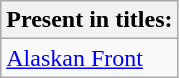<table class="wikitable">
<tr>
<th>Present in titles:</th>
</tr>
<tr>
<td><a href='#'>Alaskan Front</a></td>
</tr>
</table>
